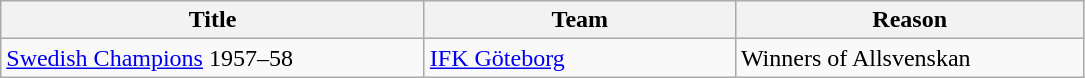<table class="wikitable" style="text-align: left;">
<tr>
<th style="width: 275px;">Title</th>
<th style="width: 200px;">Team</th>
<th style="width: 225px;">Reason</th>
</tr>
<tr>
<td><a href='#'>Swedish Champions</a> 1957–58</td>
<td><a href='#'>IFK Göteborg</a></td>
<td>Winners of Allsvenskan</td>
</tr>
</table>
